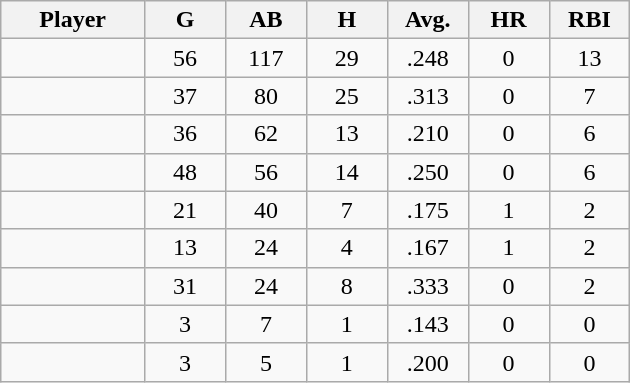<table class="wikitable sortable">
<tr>
<th bgcolor="#DDDDFF" width="16%">Player</th>
<th bgcolor="#DDDDFF" width="9%">G</th>
<th bgcolor="#DDDDFF" width="9%">AB</th>
<th bgcolor="#DDDDFF" width="9%">H</th>
<th bgcolor="#DDDDFF" width="9%">Avg.</th>
<th bgcolor="#DDDDFF" width="9%">HR</th>
<th bgcolor="#DDDDFF" width="9%">RBI</th>
</tr>
<tr align="center">
<td></td>
<td>56</td>
<td>117</td>
<td>29</td>
<td>.248</td>
<td>0</td>
<td>13</td>
</tr>
<tr align="center">
<td></td>
<td>37</td>
<td>80</td>
<td>25</td>
<td>.313</td>
<td>0</td>
<td>7</td>
</tr>
<tr align="center">
<td></td>
<td>36</td>
<td>62</td>
<td>13</td>
<td>.210</td>
<td>0</td>
<td>6</td>
</tr>
<tr align="center">
<td></td>
<td>48</td>
<td>56</td>
<td>14</td>
<td>.250</td>
<td>0</td>
<td>6</td>
</tr>
<tr align="center">
<td></td>
<td>21</td>
<td>40</td>
<td>7</td>
<td>.175</td>
<td>1</td>
<td>2</td>
</tr>
<tr align="center">
<td></td>
<td>13</td>
<td>24</td>
<td>4</td>
<td>.167</td>
<td>1</td>
<td>2</td>
</tr>
<tr align="center">
<td></td>
<td>31</td>
<td>24</td>
<td>8</td>
<td>.333</td>
<td>0</td>
<td>2</td>
</tr>
<tr align="center">
<td></td>
<td>3</td>
<td>7</td>
<td>1</td>
<td>.143</td>
<td>0</td>
<td>0</td>
</tr>
<tr align="center">
<td></td>
<td>3</td>
<td>5</td>
<td>1</td>
<td>.200</td>
<td>0</td>
<td>0</td>
</tr>
</table>
